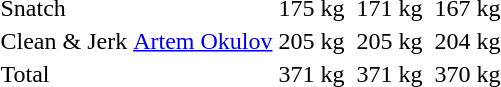<table>
<tr>
<td>Snatch</td>
<td></td>
<td>175 kg</td>
<td></td>
<td>171 kg</td>
<td></td>
<td>167 kg</td>
</tr>
<tr>
<td>Clean & Jerk</td>
<td> <a href='#'>Artem Okulov</a> </td>
<td>205 kg</td>
<td></td>
<td>205 kg</td>
<td></td>
<td>204 kg</td>
</tr>
<tr>
<td>Total</td>
<td></td>
<td>371 kg</td>
<td></td>
<td>371 kg</td>
<td></td>
<td>370 kg</td>
</tr>
</table>
